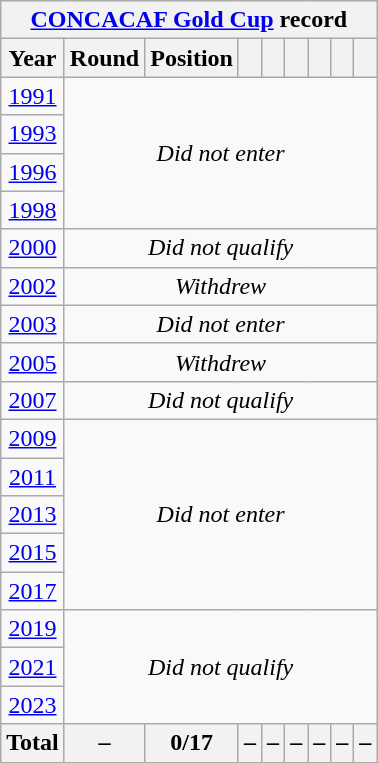<table class="wikitable" style="text-align: center;">
<tr>
<th colspan=10><a href='#'>CONCACAF Gold Cup</a> record</th>
</tr>
<tr>
<th>Year</th>
<th>Round</th>
<th>Position</th>
<th></th>
<th></th>
<th></th>
<th></th>
<th></th>
<th></th>
</tr>
<tr>
<td> <a href='#'>1991</a></td>
<td colspan=8 rowspan=4><em>Did not enter</em></td>
</tr>
<tr>
<td>  <a href='#'>1993</a></td>
</tr>
<tr>
<td> <a href='#'>1996</a></td>
</tr>
<tr>
<td> <a href='#'>1998</a></td>
</tr>
<tr>
<td> <a href='#'>2000</a></td>
<td colspan=8><em>Did not qualify</em></td>
</tr>
<tr>
<td> <a href='#'>2002</a></td>
<td colspan=8><em>Withdrew</em></td>
</tr>
<tr>
<td>  <a href='#'>2003</a></td>
<td colspan=8><em>Did not enter</em></td>
</tr>
<tr>
<td> <a href='#'>2005</a></td>
<td colspan=8><em>Withdrew</em></td>
</tr>
<tr>
<td> <a href='#'>2007</a></td>
<td colspan=8><em>Did not qualify</em></td>
</tr>
<tr>
<td> <a href='#'>2009</a></td>
<td colspan=8 rowspan=5><em>Did not enter</em></td>
</tr>
<tr>
<td> <a href='#'>2011</a></td>
</tr>
<tr>
<td> <a href='#'>2013</a></td>
</tr>
<tr>
<td>  <a href='#'>2015</a></td>
</tr>
<tr>
<td> <a href='#'>2017</a></td>
</tr>
<tr>
<td>   <a href='#'>2019</a></td>
<td colspan=8 rowspan=3><em>Did not qualify</em></td>
</tr>
<tr>
<td> <a href='#'>2021</a></td>
</tr>
<tr>
<td>  <a href='#'>2023</a></td>
</tr>
<tr>
<th>Total</th>
<th>–</th>
<th>0/17</th>
<th>–</th>
<th>–</th>
<th>–</th>
<th>–</th>
<th>–</th>
<th>–</th>
</tr>
</table>
